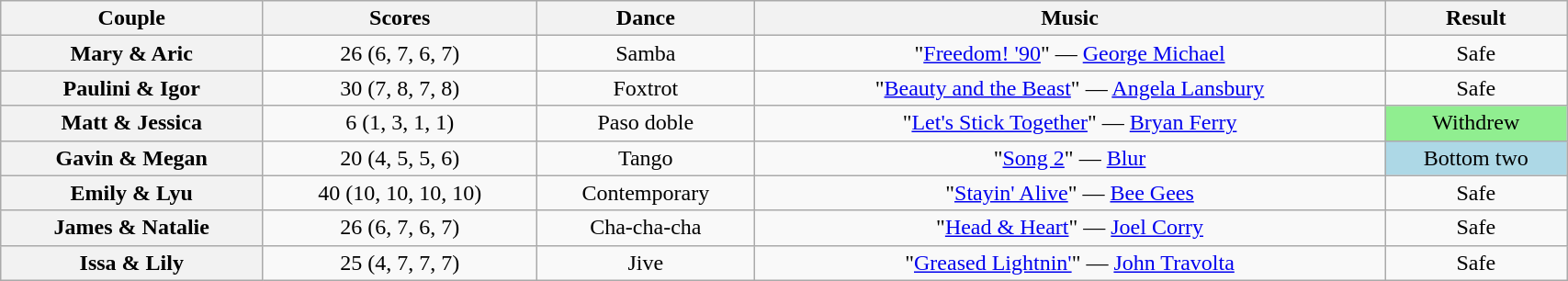<table class="wikitable sortable" style="text-align:center; width: 90%">
<tr>
<th scope="col">Couple</th>
<th scope="col">Scores</th>
<th scope="col" class="unsortable">Dance</th>
<th scope="col" class="unsortable">Music</th>
<th scope="col" class="unsortable">Result</th>
</tr>
<tr>
<th scope="row">Mary & Aric</th>
<td>26 (6, 7, 6, 7)</td>
<td>Samba</td>
<td>"<a href='#'>Freedom! '90</a>" — <a href='#'>George Michael</a></td>
<td>Safe</td>
</tr>
<tr>
<th scope="row">Paulini & Igor</th>
<td>30 (7, 8, 7, 8)</td>
<td>Foxtrot</td>
<td>"<a href='#'>Beauty and the Beast</a>" — <a href='#'>Angela Lansbury</a></td>
<td>Safe</td>
</tr>
<tr>
<th scope="row">Matt & Jessica</th>
<td>6 (1, 3, 1, 1)</td>
<td>Paso doble</td>
<td>"<a href='#'>Let's Stick Together</a>" — <a href='#'>Bryan Ferry</a></td>
<td bgcolor="lightgreen">Withdrew</td>
</tr>
<tr>
<th scope="row">Gavin & Megan</th>
<td>20 (4, 5, 5, 6)</td>
<td>Tango</td>
<td>"<a href='#'>Song 2</a>" — <a href='#'>Blur</a></td>
<td bgcolor="lightblue">Bottom two</td>
</tr>
<tr>
<th scope="row">Emily & Lyu</th>
<td>40 (10, 10, 10, 10)</td>
<td>Contemporary</td>
<td>"<a href='#'>Stayin' Alive</a>" — <a href='#'>Bee Gees</a></td>
<td>Safe</td>
</tr>
<tr>
<th scope="row">James & Natalie</th>
<td>26 (6, 7, 6, 7)</td>
<td>Cha-cha-cha</td>
<td>"<a href='#'>Head & Heart</a>" — <a href='#'>Joel Corry</a></td>
<td>Safe</td>
</tr>
<tr>
<th scope="row">Issa & Lily</th>
<td>25 (4, 7, 7, 7)</td>
<td>Jive</td>
<td>"<a href='#'>Greased Lightnin'</a>" — <a href='#'>John Travolta</a></td>
<td>Safe</td>
</tr>
</table>
